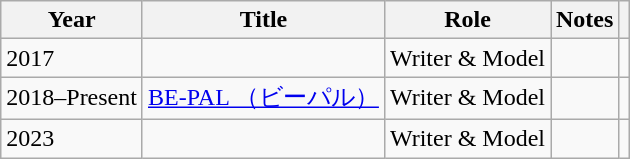<table class="wikitable plainrowheaders sortable" style="margin-right: 0;">
<tr>
<th>Year</th>
<th>Title</th>
<th>Role</th>
<th>Notes</th>
<th class="unsortable"></th>
</tr>
<tr>
<td>2017</td>
<td></td>
<td>Writer & Model</td>
<td></td>
<td></td>
</tr>
<tr>
<td>2018–Present</td>
<td><a href='#'>BE-PAL （ビーパル）</a></td>
<td>Writer & Model</td>
<td></td>
<td></td>
</tr>
<tr>
<td>2023</td>
<td></td>
<td>Writer & Model</td>
<td></td>
<td></td>
</tr>
</table>
